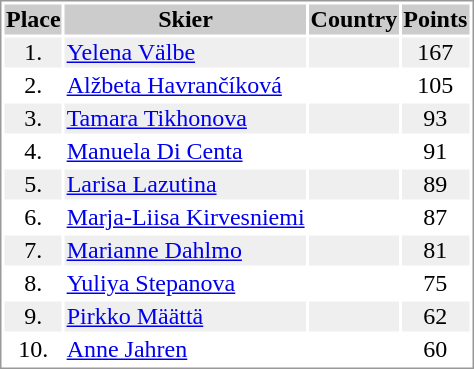<table border="0" style="border: 1px solid #999; background-color:#FFFFFF; text-align:center">
<tr align="center" bgcolor="#CCCCCC">
<th>Place</th>
<th>Skier</th>
<th>Country</th>
<th>Points</th>
</tr>
<tr bgcolor="#EFEFEF">
<td>1.</td>
<td align="left"><a href='#'>Yelena Välbe</a></td>
<td align="left"></td>
<td>167</td>
</tr>
<tr>
<td>2.</td>
<td align="left"><a href='#'>Alžbeta Havrančíková</a></td>
<td align="left"></td>
<td>105</td>
</tr>
<tr bgcolor="#EFEFEF">
<td>3.</td>
<td align="left"><a href='#'>Tamara Tikhonova</a></td>
<td align="left"></td>
<td>93</td>
</tr>
<tr>
<td>4.</td>
<td align="left"><a href='#'>Manuela Di Centa</a></td>
<td align="left"></td>
<td>91</td>
</tr>
<tr bgcolor="#EFEFEF">
<td>5.</td>
<td align="left"><a href='#'>Larisa Lazutina</a></td>
<td align="left"></td>
<td>89</td>
</tr>
<tr>
<td>6.</td>
<td align="left"><a href='#'>Marja-Liisa Kirvesniemi</a></td>
<td align="left"></td>
<td>87</td>
</tr>
<tr bgcolor="#EFEFEF">
<td>7.</td>
<td align="left"><a href='#'>Marianne Dahlmo</a></td>
<td align="left"></td>
<td>81</td>
</tr>
<tr>
<td>8.</td>
<td align="left"><a href='#'>Yuliya Stepanova</a></td>
<td align="left"></td>
<td>75</td>
</tr>
<tr bgcolor="#EFEFEF">
<td>9.</td>
<td align="left"><a href='#'>Pirkko Määttä</a></td>
<td align="left"></td>
<td>62</td>
</tr>
<tr>
<td>10.</td>
<td align="left"><a href='#'>Anne Jahren</a></td>
<td align="left"></td>
<td>60</td>
</tr>
</table>
